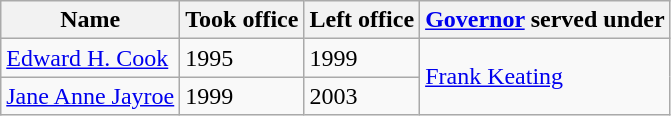<table class="wikitable">
<tr>
<th>Name</th>
<th>Took office</th>
<th>Left office</th>
<th><a href='#'>Governor</a> served under</th>
</tr>
<tr>
<td><a href='#'>Edward H. Cook</a></td>
<td>1995</td>
<td>1999</td>
<td rowspan=2 ><a href='#'>Frank Keating</a></td>
</tr>
<tr>
<td><a href='#'>Jane Anne Jayroe</a></td>
<td>1999</td>
<td>2003</td>
</tr>
</table>
